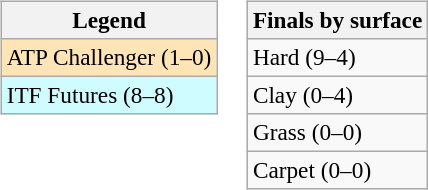<table>
<tr valign=top>
<td><br><table class=wikitable style=font-size:97%>
<tr>
<th>Legend</th>
</tr>
<tr bgcolor=moccasin>
<td>ATP Challenger (1–0)</td>
</tr>
<tr bgcolor=cffcff>
<td>ITF Futures (8–8)</td>
</tr>
</table>
</td>
<td><br><table class=wikitable style=font-size:97%>
<tr>
<th>Finals by surface</th>
</tr>
<tr>
<td>Hard (9–4)</td>
</tr>
<tr>
<td>Clay (0–4)</td>
</tr>
<tr>
<td>Grass (0–0)</td>
</tr>
<tr>
<td>Carpet (0–0)</td>
</tr>
</table>
</td>
</tr>
</table>
